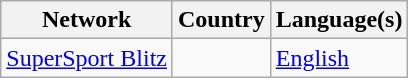<table class="wikitable sortable">
<tr>
<th>Network</th>
<th>Country</th>
<th>Language(s)</th>
</tr>
<tr>
<td><a href='#'>SuperSport Blitz</a></td>
<td></td>
<td><a href='#'>English</a></td>
</tr>
</table>
